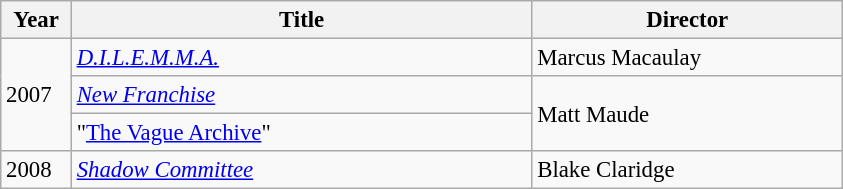<table class="wikitable" style="text-align:left; font-size:95%;">
<tr>
<th valign="top" width="40">Year</th>
<th valign="top" width="300">Title</th>
<th valign="top" width="200">Director</th>
</tr>
<tr>
<td rowspan="3">2007</td>
<td><em><a href='#'>D.I.L.E.M.M.A.</a></em></td>
<td>Marcus Macaulay</td>
</tr>
<tr>
<td><em><a href='#'>New Franchise</a></em></td>
<td rowspan="2">Matt Maude</td>
</tr>
<tr>
<td>"<a href='#'>The Vague Archive</a>"</td>
</tr>
<tr>
<td>2008</td>
<td><em><a href='#'>Shadow Committee</a></em></td>
<td>Blake Claridge</td>
</tr>
</table>
